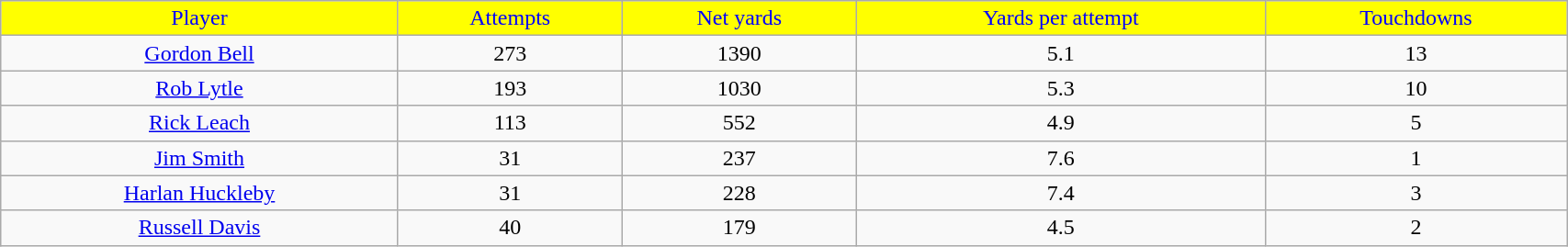<table class="wikitable" width="90%">
<tr align="center"  style="background:yellow;color:blue;">
<td>Player</td>
<td>Attempts</td>
<td>Net yards</td>
<td>Yards per attempt</td>
<td>Touchdowns</td>
</tr>
<tr align="center" bgcolor="">
<td><a href='#'>Gordon Bell</a></td>
<td>273</td>
<td>1390</td>
<td>5.1</td>
<td>13</td>
</tr>
<tr align="center" bgcolor="">
<td><a href='#'>Rob Lytle</a></td>
<td>193</td>
<td>1030</td>
<td>5.3</td>
<td>10</td>
</tr>
<tr align="center" bgcolor="">
<td><a href='#'>Rick Leach</a></td>
<td>113</td>
<td>552</td>
<td>4.9</td>
<td>5</td>
</tr>
<tr align="center" bgcolor="">
<td><a href='#'>Jim Smith</a></td>
<td>31</td>
<td>237</td>
<td>7.6</td>
<td>1</td>
</tr>
<tr align="center" bgcolor="">
<td><a href='#'>Harlan Huckleby</a></td>
<td>31</td>
<td>228</td>
<td>7.4</td>
<td>3</td>
</tr>
<tr align="center" bgcolor="">
<td><a href='#'>Russell Davis</a></td>
<td>40</td>
<td>179</td>
<td>4.5</td>
<td>2</td>
</tr>
</table>
